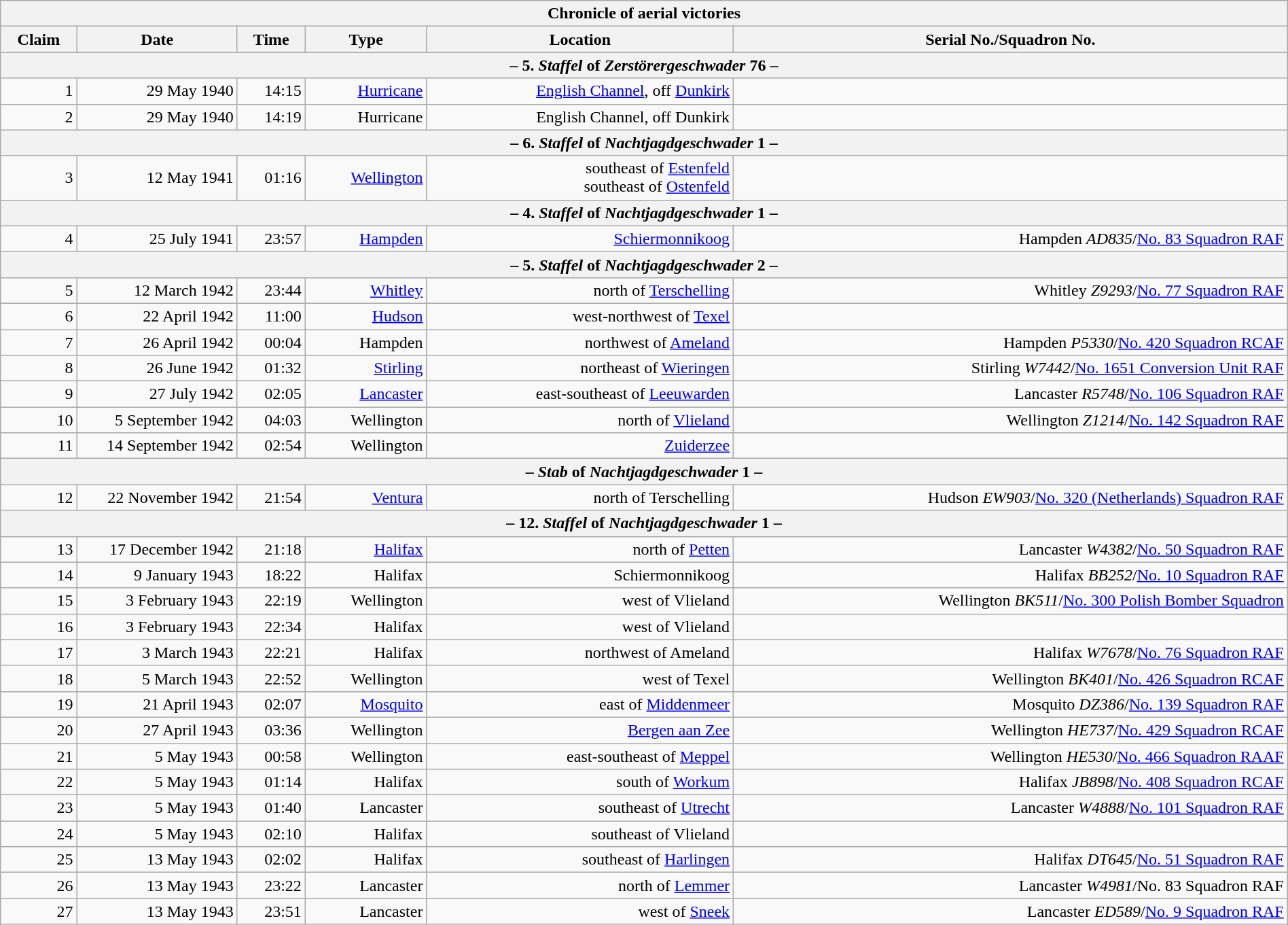<table class="wikitable plainrowheaders collapsible" style="margin-left: auto; margin-right: auto; border: none; text-align:right; width: 100%;">
<tr>
<th colspan="6">Chronicle of aerial victories</th>
</tr>
<tr>
<th scope="col">Claim</th>
<th scope="col" style="width:150px">Date</th>
<th scope="col">Time</th>
<th scope="col">Type</th>
<th scope="col">Location</th>
<th scope="col">Serial No./Squadron No.</th>
</tr>
<tr>
<th colspan="6">– 5. <em>Staffel</em> of <em>Zerstörergeschwader</em> 76 –</th>
</tr>
<tr>
<td>1</td>
<td>29 May 1940</td>
<td>14:15</td>
<td><a href='#'>Hurricane</a></td>
<td><a href='#'>English Channel</a>, off <a href='#'>Dunkirk</a></td>
<td></td>
</tr>
<tr>
<td>2</td>
<td>29 May 1940</td>
<td>14:19</td>
<td>Hurricane</td>
<td>English Channel, off Dunkirk</td>
<td></td>
</tr>
<tr>
<th colspan="6">– 6. <em>Staffel</em> of <em>Nachtjagdgeschwader</em> 1 –</th>
</tr>
<tr>
<td>3</td>
<td>12 May 1941</td>
<td>01:16</td>
<td><a href='#'>Wellington</a></td>
<td>southeast of <a href='#'>Estenfeld</a><br>southeast of <a href='#'>Ostenfeld</a></td>
<td></td>
</tr>
<tr>
<th colspan="6">– 4. <em>Staffel</em> of <em>Nachtjagdgeschwader</em> 1 –</th>
</tr>
<tr>
<td>4</td>
<td>25 July 1941</td>
<td>23:57</td>
<td><a href='#'>Hampden</a></td>
<td><a href='#'>Schiermonnikoog</a></td>
<td>Hampden <em>AD835</em>/<a href='#'>No. 83 Squadron RAF</a></td>
</tr>
<tr>
<th colspan="6">– 5. <em>Staffel</em> of <em>Nachtjagdgeschwader</em> 2 –</th>
</tr>
<tr>
<td>5</td>
<td>12 March 1942</td>
<td>23:44</td>
<td><a href='#'>Whitley</a></td>
<td>north of <a href='#'>Terschelling</a></td>
<td>Whitley <em>Z9293</em>/<a href='#'>No. 77 Squadron RAF</a></td>
</tr>
<tr>
<td>6</td>
<td>22 April 1942</td>
<td>11:00</td>
<td><a href='#'>Hudson</a></td>
<td>west-northwest of <a href='#'>Texel</a></td>
<td></td>
</tr>
<tr>
<td>7</td>
<td>26 April 1942</td>
<td>00:04</td>
<td>Hampden</td>
<td>northwest of <a href='#'>Ameland</a></td>
<td>Hampden <em>P5330</em>/<a href='#'>No. 420 Squadron RCAF</a></td>
</tr>
<tr>
<td>8</td>
<td>26 June 1942</td>
<td>01:32</td>
<td><a href='#'>Stirling</a></td>
<td>northeast of <a href='#'>Wieringen</a></td>
<td>Stirling <em>W7442</em>/<a href='#'>No. 1651 Conversion Unit RAF</a></td>
</tr>
<tr>
<td>9</td>
<td>27 July 1942</td>
<td>02:05</td>
<td><a href='#'>Lancaster</a></td>
<td> east-southeast of <a href='#'>Leeuwarden</a></td>
<td>Lancaster <em>R5748</em>/<a href='#'>No. 106 Squadron RAF</a></td>
</tr>
<tr>
<td>10</td>
<td>5 September 1942</td>
<td>04:03</td>
<td>Wellington</td>
<td>north of <a href='#'>Vlieland</a></td>
<td>Wellington <em>Z1214</em>/<a href='#'>No. 142 Squadron RAF</a></td>
</tr>
<tr>
<td>11</td>
<td>14 September 1942</td>
<td>02:54</td>
<td>Wellington</td>
<td><a href='#'>Zuiderzee</a></td>
<td></td>
</tr>
<tr>
<th colspan="6">– <em>Stab</em> of <em>Nachtjagdgeschwader</em> 1 –</th>
</tr>
<tr>
<td>12</td>
<td>22 November 1942</td>
<td>21:54</td>
<td><a href='#'>Ventura</a></td>
<td> north of Terschelling</td>
<td>Hudson <em>EW903</em>/<a href='#'>No. 320 (Netherlands) Squadron RAF</a></td>
</tr>
<tr>
<th colspan="6">– 12. <em>Staffel</em> of <em>Nachtjagdgeschwader</em> 1 –</th>
</tr>
<tr>
<td>13</td>
<td>17 December 1942</td>
<td>21:18</td>
<td><a href='#'>Halifax</a></td>
<td>north of <a href='#'>Petten</a></td>
<td>Lancaster <em>W4382</em>/<a href='#'>No. 50 Squadron RAF</a></td>
</tr>
<tr>
<td>14</td>
<td>9 January 1943</td>
<td>18:22</td>
<td>Halifax</td>
<td>Schiermonnikoog</td>
<td>Halifax <em>BB252</em>/<a href='#'>No. 10 Squadron RAF</a></td>
</tr>
<tr>
<td>15</td>
<td>3 February 1943</td>
<td>22:19</td>
<td>Wellington</td>
<td> west of Vlieland</td>
<td>Wellington <em>BK511</em>/<a href='#'>No. 300 Polish Bomber Squadron</a></td>
</tr>
<tr>
<td>16</td>
<td>3 February 1943</td>
<td>22:34</td>
<td>Halifax</td>
<td>west of Vlieland</td>
<td></td>
</tr>
<tr>
<td>17</td>
<td>3 March 1943</td>
<td>22:21</td>
<td>Halifax</td>
<td> northwest of Ameland</td>
<td>Halifax <em>W7678</em>/<a href='#'>No. 76 Squadron RAF</a></td>
</tr>
<tr>
<td>18</td>
<td>5 March 1943</td>
<td>22:52</td>
<td>Wellington</td>
<td>west of Texel</td>
<td>Wellington <em>BK401</em>/<a href='#'>No. 426 Squadron RCAF</a></td>
</tr>
<tr>
<td>19</td>
<td>21 April 1943</td>
<td>02:07</td>
<td><a href='#'>Mosquito</a></td>
<td>east of <a href='#'>Middenmeer</a></td>
<td>Mosquito <em>DZ386</em>/<a href='#'>No. 139 Squadron RAF</a></td>
</tr>
<tr>
<td>20</td>
<td>27 April 1943</td>
<td>03:36</td>
<td>Wellington</td>
<td><a href='#'>Bergen aan Zee</a></td>
<td>Wellington <em>HE737</em>/<a href='#'>No. 429 Squadron RCAF</a></td>
</tr>
<tr>
<td>21</td>
<td>5 May 1943</td>
<td>00:58</td>
<td>Wellington</td>
<td> east-southeast of <a href='#'>Meppel</a></td>
<td>Wellington <em>HE530</em>/<a href='#'>No. 466 Squadron RAAF</a></td>
</tr>
<tr>
<td>22</td>
<td>5 May 1943</td>
<td>01:14</td>
<td>Halifax</td>
<td> south of <a href='#'>Workum</a></td>
<td>Halifax <em>JB898</em>/<a href='#'>No. 408 Squadron RCAF</a></td>
</tr>
<tr>
<td>23</td>
<td>5 May 1943</td>
<td>01:40</td>
<td>Lancaster</td>
<td>southeast of <a href='#'>Utrecht</a></td>
<td>Lancaster <em>W4888</em>/<a href='#'>No. 101 Squadron RAF</a></td>
</tr>
<tr>
<td>24</td>
<td>5 May 1943</td>
<td>02:10</td>
<td>Halifax</td>
<td>southeast of Vlieland</td>
<td></td>
</tr>
<tr>
<td>25</td>
<td>13 May 1943</td>
<td>02:02</td>
<td>Halifax</td>
<td> southeast of <a href='#'>Harlingen</a></td>
<td>Halifax <em>DT645</em>/<a href='#'>No. 51 Squadron RAF</a></td>
</tr>
<tr>
<td>26</td>
<td>13 May 1943</td>
<td>23:22</td>
<td>Lancaster</td>
<td> north of <a href='#'>Lemmer</a></td>
<td>Lancaster <em>W4981</em>/No. 83 Squadron RAF</td>
</tr>
<tr>
<td>27</td>
<td>13 May 1943</td>
<td>23:51</td>
<td>Lancaster</td>
<td> west of <a href='#'>Sneek</a></td>
<td>Lancaster <em>ED589</em>/<a href='#'>No. 9 Squadron RAF</a></td>
</tr>
</table>
